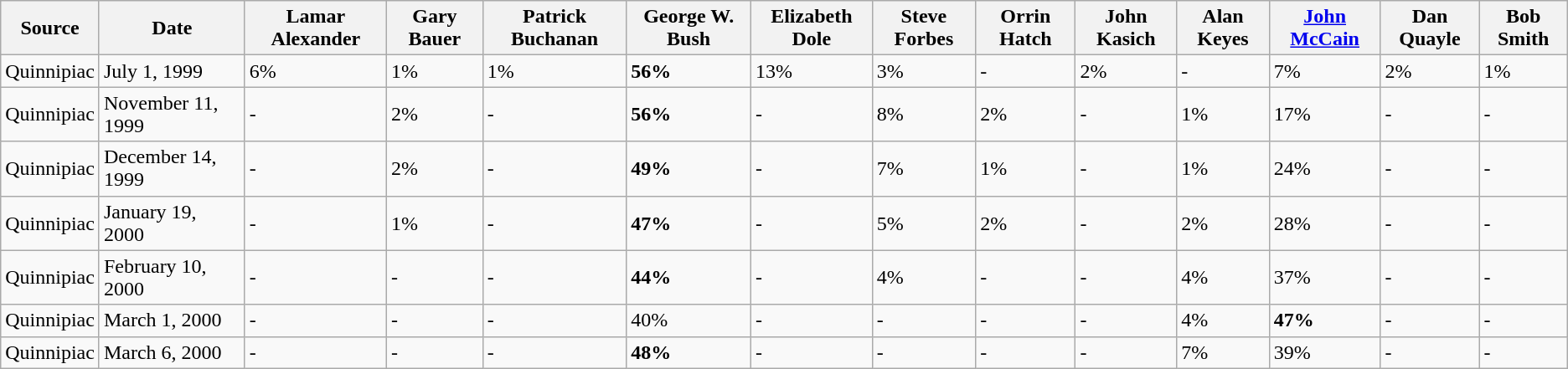<table class="wikitable">
<tr>
<th>Source</th>
<th>Date</th>
<th>Lamar Alexander</th>
<th>Gary Bauer</th>
<th>Patrick Buchanan</th>
<th>George W. Bush</th>
<th>Elizabeth Dole</th>
<th>Steve Forbes</th>
<th>Orrin Hatch</th>
<th>John Kasich</th>
<th>Alan Keyes</th>
<th><a href='#'>John McCain</a></th>
<th>Dan Quayle</th>
<th>Bob Smith</th>
</tr>
<tr>
<td>Quinnipiac</td>
<td>July 1, 1999</td>
<td>6%</td>
<td>1%</td>
<td>1%</td>
<td><strong>56%</strong></td>
<td>13%</td>
<td>3%</td>
<td>-</td>
<td>2%</td>
<td>-</td>
<td>7%</td>
<td>2%</td>
<td>1%</td>
</tr>
<tr>
<td>Quinnipiac</td>
<td>November 11, 1999</td>
<td>-</td>
<td>2%</td>
<td>-</td>
<td><strong>56%</strong></td>
<td>-</td>
<td>8%</td>
<td>2%</td>
<td>-</td>
<td>1%</td>
<td>17%</td>
<td>-</td>
<td>-</td>
</tr>
<tr>
<td>Quinnipiac</td>
<td>December 14, 1999</td>
<td>-</td>
<td>2%</td>
<td>-</td>
<td><strong>49%</strong></td>
<td>-</td>
<td>7%</td>
<td>1%</td>
<td>-</td>
<td>1%</td>
<td>24%</td>
<td>-</td>
<td>-</td>
</tr>
<tr>
<td>Quinnipiac</td>
<td>January 19, 2000</td>
<td>-</td>
<td>1%</td>
<td>-</td>
<td><strong>47%</strong></td>
<td>-</td>
<td>5%</td>
<td>2%</td>
<td>-</td>
<td>2%</td>
<td>28%</td>
<td>-</td>
<td>-</td>
</tr>
<tr>
<td>Quinnipiac</td>
<td>February 10, 2000</td>
<td>-</td>
<td>-</td>
<td>-</td>
<td><strong>44%</strong></td>
<td>-</td>
<td>4%</td>
<td>-</td>
<td>-</td>
<td>4%</td>
<td>37%</td>
<td>-</td>
<td>-</td>
</tr>
<tr>
<td>Quinnipiac</td>
<td>March 1, 2000</td>
<td>-</td>
<td>-</td>
<td>-</td>
<td>40%</td>
<td>-</td>
<td>-</td>
<td>-</td>
<td>-</td>
<td>4%</td>
<td><strong>47%</strong></td>
<td>-</td>
<td>-</td>
</tr>
<tr>
<td>Quinnipiac</td>
<td>March 6, 2000</td>
<td>-</td>
<td>-</td>
<td>-</td>
<td><strong>48%</strong></td>
<td>-</td>
<td>-</td>
<td>-</td>
<td>-</td>
<td>7%</td>
<td>39%</td>
<td>-</td>
<td>-</td>
</tr>
</table>
